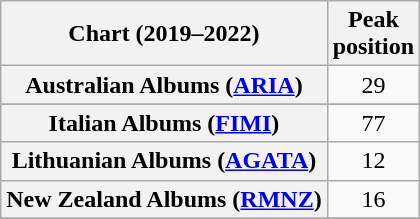<table class="wikitable sortable plainrowheaders" style="text-align:center">
<tr>
<th scope="col">Chart (2019–2022)</th>
<th scope="col">Peak<br>position</th>
</tr>
<tr>
<th scope="row">Australian Albums (<a href='#'>ARIA</a>)</th>
<td>29</td>
</tr>
<tr>
</tr>
<tr>
</tr>
<tr>
</tr>
<tr>
</tr>
<tr>
</tr>
<tr>
</tr>
<tr>
</tr>
<tr>
</tr>
<tr>
</tr>
<tr>
<th scope="row">Italian Albums (<a href='#'>FIMI</a>)</th>
<td>77</td>
</tr>
<tr>
<th scope="row">Lithuanian Albums (<a href='#'>AGATA</a>)</th>
<td>12</td>
</tr>
<tr>
<th scope="row">New Zealand Albums (<a href='#'>RMNZ</a>)</th>
<td>16</td>
</tr>
<tr>
</tr>
<tr>
</tr>
<tr>
</tr>
<tr>
</tr>
<tr>
</tr>
<tr>
</tr>
<tr>
</tr>
</table>
